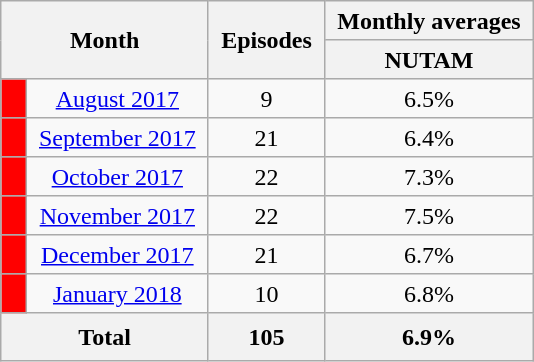<table class="wikitable plainrowheaders" style="text-align: center; line-height:25px;">
<tr class="wikitable" style="text-align: center;">
<th colspan="2" rowspan="2" style="padding: 0 8px;">Month</th>
<th rowspan="2" style="padding: 0 8px;">Episodes</th>
<th colspan="2" style="padding: 0 8px;">Monthly averages</th>
</tr>
<tr>
<th style="padding: 0 8px;">NUTAM</th>
</tr>
<tr>
<td style="padding: 0 8px; background:#FF0000;"></td>
<td style="padding: 0 8px;" '><a href='#'>August 2017</a></td>
<td style="padding: 0 8px;">9</td>
<td style="padding: 0 8px;">6.5%</td>
</tr>
<tr>
<td style="padding: 0 8px; background:#FF0000;"></td>
<td style="padding: 0 8px;" '><a href='#'>September 2017</a></td>
<td style="padding: 0 8px;">21</td>
<td style="padding: 0 8px;">6.4%</td>
</tr>
<tr>
<td style="padding: 0 8px; background:#FF0000;"></td>
<td style="padding: 0 8px;" '><a href='#'>October 2017</a></td>
<td style="padding: 0 8px;">22</td>
<td style="padding: 0 8px;">7.3%</td>
</tr>
<tr>
<td style="padding: 0 8px; background:#FF0000;"></td>
<td style="padding: 0 8px;" '><a href='#'>November 2017</a></td>
<td style="padding: 0 8px;">22</td>
<td style="padding: 0 8px;">7.5%</td>
</tr>
<tr>
<td style="padding: 0 8px; background:#FF0000;"></td>
<td style="padding: 0 8px;" '><a href='#'>December 2017</a></td>
<td style="padding: 0 8px;">21</td>
<td style="padding: 0 8px;">6.7%</td>
</tr>
<tr>
<td style="padding: 0 8px; background:#FF0000;"></td>
<td style="padding: 0 8px;" '><a href='#'>January 2018</a></td>
<td style="padding: 0 8px;">10</td>
<td style="padding: 0 8px;">6.8%</td>
</tr>
<tr>
<th colspan=2>Total</th>
<th>105</th>
<th>6.9%</th>
</tr>
</table>
